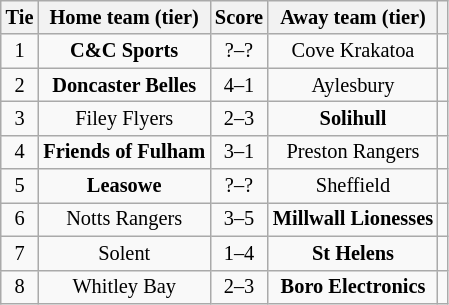<table class="wikitable" style="text-align:center; font-size:85%">
<tr>
<th>Tie</th>
<th>Home team (tier)</th>
<th>Score</th>
<th>Away team (tier)</th>
<th></th>
</tr>
<tr>
<td align="center">1</td>
<td><strong>C&C Sports</strong></td>
<td align="center">?–?</td>
<td>Cove Krakatoa</td>
<td></td>
</tr>
<tr>
<td align="center">2</td>
<td><strong>Doncaster Belles</strong></td>
<td align="center">4–1</td>
<td>Aylesbury</td>
<td></td>
</tr>
<tr>
<td align="center">3</td>
<td>Filey Flyers</td>
<td align="center">2–3</td>
<td><strong>Solihull</strong></td>
<td></td>
</tr>
<tr>
<td align="center">4</td>
<td><strong>Friends of Fulham</strong></td>
<td align="center">3–1</td>
<td>Preston Rangers</td>
<td></td>
</tr>
<tr>
<td align="center">5</td>
<td><strong>Leasowe</strong></td>
<td align="center">?–?</td>
<td>Sheffield</td>
<td></td>
</tr>
<tr>
<td align="center">6</td>
<td>Notts Rangers</td>
<td align="center">3–5</td>
<td><strong>Millwall Lionesses</strong></td>
<td></td>
</tr>
<tr>
<td align="center">7</td>
<td>Solent</td>
<td align="center">1–4</td>
<td><strong>St Helens</strong></td>
<td></td>
</tr>
<tr>
<td align="center">8</td>
<td>Whitley Bay</td>
<td align="center">2–3</td>
<td><strong>Boro Electronics</strong></td>
<td></td>
</tr>
</table>
